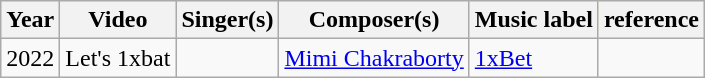<table class="wikitable">
<tr style="background:#ff9; text-align:center;">
<th>Year</th>
<th>Video</th>
<th>Singer(s)</th>
<th>Composer(s)</th>
<th>Music label</th>
<th>reference</th>
</tr>
<tr>
<td>2022</td>
<td>Let's 1xbat</td>
<td></td>
<td><a href='#'>Mimi Chakraborty</a></td>
<td><a href='#'>1xBet</a></td>
<td></td>
</tr>
</table>
